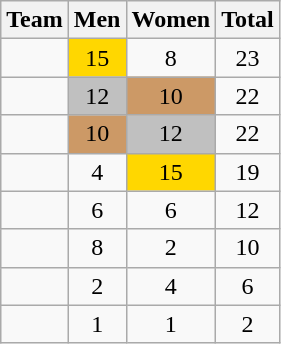<table class=wikitable style="text-align:center">
<tr>
<th>Team</th>
<th>Men</th>
<th>Women</th>
<th>Total</th>
</tr>
<tr>
<td align=left></td>
<td bgcolor=gold>15</td>
<td>8</td>
<td>23</td>
</tr>
<tr>
<td align=left></td>
<td bgcolor=silver>12</td>
<td bgcolor=#CC9966>10</td>
<td>22</td>
</tr>
<tr>
<td align=left></td>
<td bgcolor=#CC9966>10</td>
<td bgcolor=silver>12</td>
<td>22</td>
</tr>
<tr>
<td align=left></td>
<td>4</td>
<td bgcolor=gold>15</td>
<td>19</td>
</tr>
<tr>
<td align=left></td>
<td>6</td>
<td>6</td>
<td>12</td>
</tr>
<tr>
<td align=left></td>
<td>8</td>
<td>2</td>
<td>10</td>
</tr>
<tr>
<td align=left></td>
<td>2</td>
<td>4</td>
<td>6</td>
</tr>
<tr>
<td align=left></td>
<td>1</td>
<td>1</td>
<td>2</td>
</tr>
</table>
